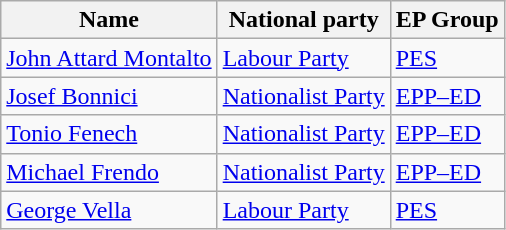<table class="sortable wikitable">
<tr>
<th>Name</th>
<th>National party</th>
<th>EP Group</th>
</tr>
<tr>
<td><a href='#'>John Attard Montalto</a></td>
<td> <a href='#'>Labour Party</a></td>
<td> <a href='#'>PES</a></td>
</tr>
<tr>
<td><a href='#'>Josef Bonnici</a></td>
<td> <a href='#'>Nationalist Party</a></td>
<td> <a href='#'>EPP–ED</a></td>
</tr>
<tr>
<td><a href='#'>Tonio Fenech</a></td>
<td> <a href='#'>Nationalist Party</a></td>
<td> <a href='#'>EPP–ED</a></td>
</tr>
<tr>
<td><a href='#'>Michael Frendo</a></td>
<td> <a href='#'>Nationalist Party</a></td>
<td> <a href='#'>EPP–ED</a></td>
</tr>
<tr>
<td><a href='#'>George Vella</a></td>
<td> <a href='#'>Labour Party</a></td>
<td> <a href='#'>PES</a></td>
</tr>
</table>
